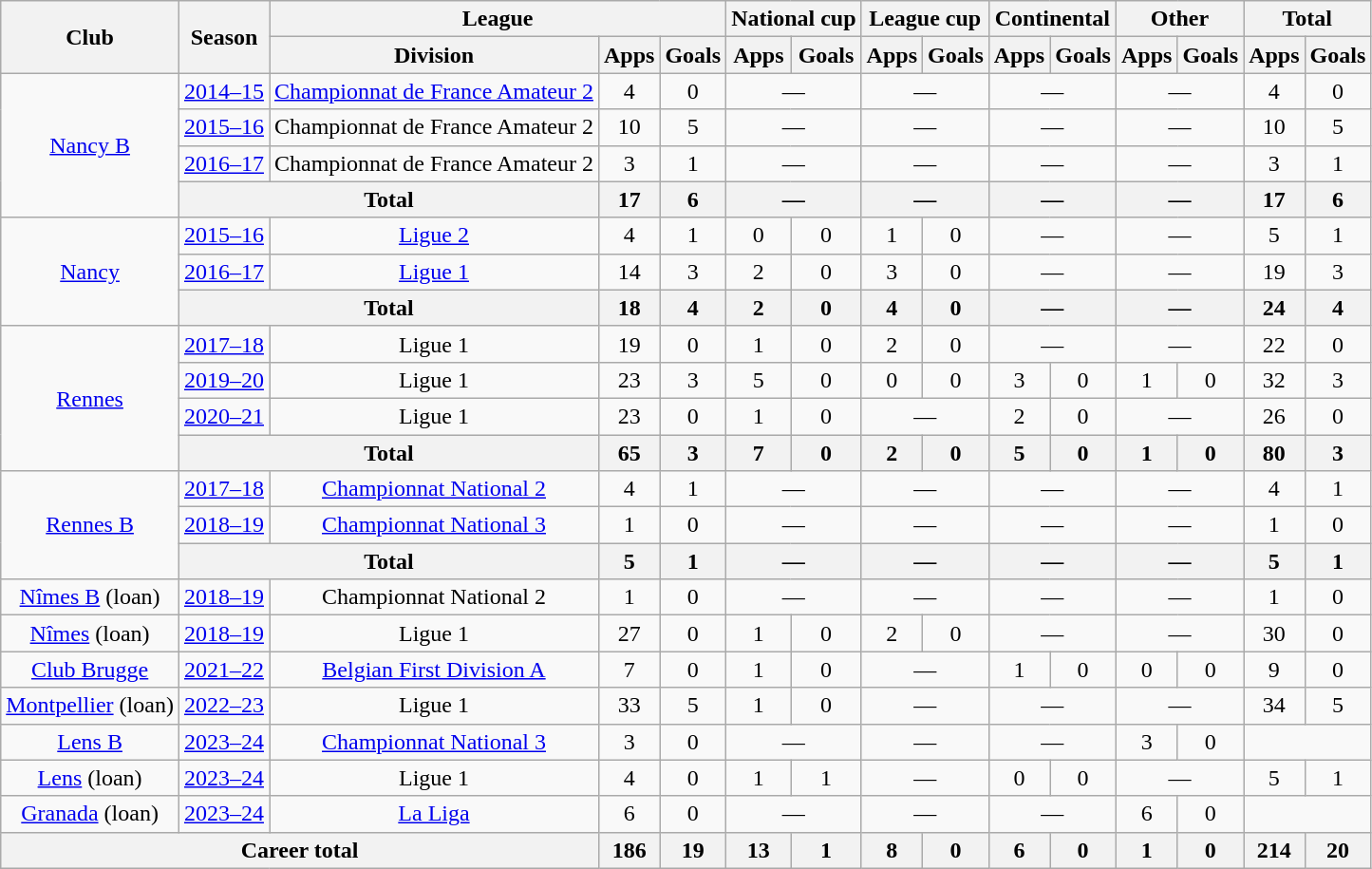<table class="wikitable" style="text-align: center">
<tr>
<th rowspan="2">Club</th>
<th rowspan="2">Season</th>
<th colspan="3">League</th>
<th colspan="2">National cup</th>
<th colspan="2">League cup</th>
<th colspan="2">Continental</th>
<th colspan="2">Other</th>
<th colspan="2">Total</th>
</tr>
<tr>
<th>Division</th>
<th>Apps</th>
<th>Goals</th>
<th>Apps</th>
<th>Goals</th>
<th>Apps</th>
<th>Goals</th>
<th>Apps</th>
<th>Goals</th>
<th>Apps</th>
<th>Goals</th>
<th>Apps</th>
<th>Goals</th>
</tr>
<tr>
<td rowspan="4"><a href='#'>Nancy B</a></td>
<td><a href='#'>2014–15</a></td>
<td><a href='#'>Championnat de France Amateur 2</a></td>
<td>4</td>
<td>0</td>
<td colspan="2">—</td>
<td colspan="2">—</td>
<td colspan="2">—</td>
<td colspan="2">—</td>
<td>4</td>
<td>0</td>
</tr>
<tr>
<td><a href='#'>2015–16</a></td>
<td>Championnat de France Amateur 2</td>
<td>10</td>
<td>5</td>
<td colspan="2">—</td>
<td colspan="2">—</td>
<td colspan="2">—</td>
<td colspan="2">—</td>
<td>10</td>
<td>5</td>
</tr>
<tr>
<td><a href='#'>2016–17</a></td>
<td>Championnat de France Amateur 2</td>
<td>3</td>
<td>1</td>
<td colspan="2">—</td>
<td colspan="2">—</td>
<td colspan="2">—</td>
<td colspan="2">—</td>
<td>3</td>
<td>1</td>
</tr>
<tr>
<th colspan="2">Total</th>
<th>17</th>
<th>6</th>
<th colspan="2">—</th>
<th colspan="2">—</th>
<th colspan="2">—</th>
<th colspan="2">—</th>
<th>17</th>
<th>6</th>
</tr>
<tr>
<td rowspan="3"><a href='#'>Nancy</a></td>
<td><a href='#'>2015–16</a></td>
<td><a href='#'>Ligue 2</a></td>
<td>4</td>
<td>1</td>
<td>0</td>
<td>0</td>
<td>1</td>
<td>0</td>
<td colspan="2">—</td>
<td colspan="2">—</td>
<td>5</td>
<td>1</td>
</tr>
<tr>
<td><a href='#'>2016–17</a></td>
<td><a href='#'>Ligue 1</a></td>
<td>14</td>
<td>3</td>
<td>2</td>
<td>0</td>
<td>3</td>
<td>0</td>
<td colspan="2">—</td>
<td colspan="2">—</td>
<td>19</td>
<td>3</td>
</tr>
<tr>
<th colspan="2">Total</th>
<th>18</th>
<th>4</th>
<th>2</th>
<th>0</th>
<th>4</th>
<th>0</th>
<th colspan="2">—</th>
<th colspan="2">—</th>
<th>24</th>
<th>4</th>
</tr>
<tr>
<td rowspan="4"><a href='#'>Rennes</a></td>
<td><a href='#'>2017–18</a></td>
<td>Ligue 1</td>
<td>19</td>
<td>0</td>
<td>1</td>
<td>0</td>
<td>2</td>
<td>0</td>
<td colspan="2">—</td>
<td colspan="2">—</td>
<td>22</td>
<td>0</td>
</tr>
<tr>
<td><a href='#'>2019–20</a></td>
<td>Ligue 1</td>
<td>23</td>
<td>3</td>
<td>5</td>
<td>0</td>
<td>0</td>
<td>0</td>
<td>3</td>
<td>0</td>
<td>1</td>
<td>0</td>
<td>32</td>
<td>3</td>
</tr>
<tr>
<td><a href='#'>2020–21</a></td>
<td>Ligue 1</td>
<td>23</td>
<td>0</td>
<td>1</td>
<td>0</td>
<td colspan="2">—</td>
<td>2</td>
<td>0</td>
<td colspan="2">—</td>
<td>26</td>
<td>0</td>
</tr>
<tr>
<th colspan="2">Total</th>
<th>65</th>
<th>3</th>
<th>7</th>
<th>0</th>
<th>2</th>
<th>0</th>
<th>5</th>
<th>0</th>
<th>1</th>
<th>0</th>
<th>80</th>
<th>3</th>
</tr>
<tr>
<td rowspan="3"><a href='#'>Rennes B</a></td>
<td><a href='#'>2017–18</a></td>
<td><a href='#'>Championnat National 2</a></td>
<td>4</td>
<td>1</td>
<td colspan="2">—</td>
<td colspan="2">—</td>
<td colspan="2">—</td>
<td colspan="2">—</td>
<td>4</td>
<td>1</td>
</tr>
<tr>
<td><a href='#'>2018–19</a></td>
<td><a href='#'>Championnat National 3</a></td>
<td>1</td>
<td>0</td>
<td colspan="2">—</td>
<td colspan="2">—</td>
<td colspan="2">—</td>
<td colspan="2">—</td>
<td>1</td>
<td>0</td>
</tr>
<tr>
<th colspan="2">Total</th>
<th>5</th>
<th>1</th>
<th colspan="2">—</th>
<th colspan="2">—</th>
<th colspan="2">—</th>
<th colspan="2">—</th>
<th>5</th>
<th>1</th>
</tr>
<tr>
<td><a href='#'>Nîmes B</a> (loan)</td>
<td><a href='#'>2018–19</a></td>
<td>Championnat National 2</td>
<td>1</td>
<td>0</td>
<td colspan="2">—</td>
<td colspan="2">—</td>
<td colspan="2">—</td>
<td colspan="2">—</td>
<td>1</td>
<td>0</td>
</tr>
<tr>
<td><a href='#'>Nîmes</a> (loan)</td>
<td><a href='#'>2018–19</a></td>
<td>Ligue 1</td>
<td>27</td>
<td>0</td>
<td>1</td>
<td>0</td>
<td>2</td>
<td>0</td>
<td colspan="2">—</td>
<td colspan="2">—</td>
<td>30</td>
<td>0</td>
</tr>
<tr>
<td><a href='#'>Club Brugge</a></td>
<td><a href='#'>2021–22</a></td>
<td><a href='#'>Belgian First Division A</a></td>
<td>7</td>
<td>0</td>
<td>1</td>
<td>0</td>
<td colspan="2">—</td>
<td>1</td>
<td>0</td>
<td>0</td>
<td>0</td>
<td>9</td>
<td>0</td>
</tr>
<tr>
<td><a href='#'>Montpellier</a> (loan)</td>
<td><a href='#'>2022–23</a></td>
<td>Ligue 1</td>
<td>33</td>
<td>5</td>
<td>1</td>
<td>0</td>
<td colspan="2">—</td>
<td colspan="2">—</td>
<td colspan="2">—</td>
<td>34</td>
<td>5</td>
</tr>
<tr>
<td><a href='#'>Lens B</a></td>
<td><a href='#'>2023–24</a></td>
<td><a href='#'>Championnat National 3</a></td>
<td>3</td>
<td>0</td>
<td colspan="2">—</td>
<td colspan="2">—</td>
<td colspan="2">—</td>
<td>3</td>
<td>0</td>
</tr>
<tr>
<td><a href='#'>Lens</a> (loan)</td>
<td><a href='#'>2023–24</a></td>
<td>Ligue 1</td>
<td>4</td>
<td>0</td>
<td>1</td>
<td>1</td>
<td colspan="2">—</td>
<td>0</td>
<td>0</td>
<td colspan="2">—</td>
<td>5</td>
<td>1</td>
</tr>
<tr>
<td><a href='#'>Granada</a> (loan)</td>
<td><a href='#'>2023–24</a></td>
<td><a href='#'>La Liga</a></td>
<td>6</td>
<td>0</td>
<td colspan="2">—</td>
<td colspan="2">—</td>
<td colspan="2">—</td>
<td>6</td>
<td>0</td>
</tr>
<tr>
<th colspan="3">Career total</th>
<th>186</th>
<th>19</th>
<th>13</th>
<th>1</th>
<th>8</th>
<th>0</th>
<th>6</th>
<th>0</th>
<th>1</th>
<th>0</th>
<th>214</th>
<th>20</th>
</tr>
</table>
